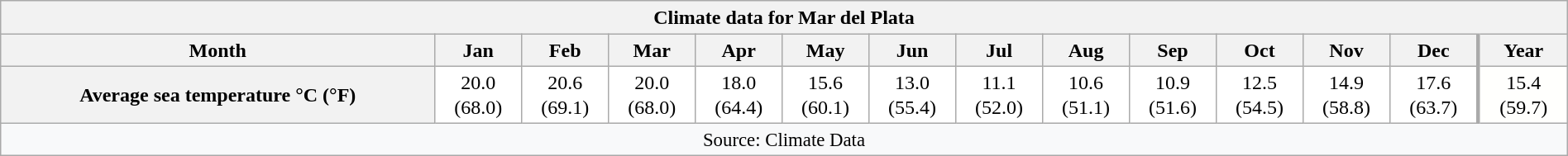<table style="width:100%;text-align:center;line-height:1.2em;margin-left:auto;margin-right:auto" class="wikitable mw-collapsible">
<tr>
<th Colspan=14>Climate data for Mar del Plata</th>
</tr>
<tr>
<th>Month</th>
<th>Jan</th>
<th>Feb</th>
<th>Mar</th>
<th>Apr</th>
<th>May</th>
<th>Jun</th>
<th>Jul</th>
<th>Aug</th>
<th>Sep</th>
<th>Oct</th>
<th>Nov</th>
<th>Dec</th>
<th style="border-left-width:medium">Year</th>
</tr>
<tr>
<th>Average sea temperature °C (°F)</th>
<td style="background:#FFFFFF;color:#000000;">20.0<br>(68.0)</td>
<td style="background:#FFFFFF;color:#000000;">20.6<br>(69.1)</td>
<td style="background:#FFFFFF;color:#000000;">20.0<br>(68.0)</td>
<td style="background:#FFFFFF;color:#000000;">18.0<br>(64.4)</td>
<td style="background:#FFFFFF;color:#000000;">15.6<br>(60.1)</td>
<td style="background:#FFFFFF;color:#000000;">13.0<br>(55.4)</td>
<td style="background:#FFFFFF;color:#000000;">11.1<br>(52.0)</td>
<td style="background:#FFFFFF;color:#000000;">10.6<br>(51.1)</td>
<td style="background:#FFFFFF;color:#000000;">10.9<br>(51.6)</td>
<td style="background:#FFFFFF;color:#000000;">12.5<br>(54.5)</td>
<td style="background:#FFFFFF;color:#000000;">14.9<br>(58.8)</td>
<td style="background:#FFFFFF;color:#000000;">17.6<br>(63.7)</td>
<td style="background:#FFFFFD;color:#000000;border-left-width:medium">15.4<br>(59.7)</td>
</tr>
<tr>
<th Colspan=14 style="background:#f8f9fa;font-weight:normal;font-size:95%;">Source: Climate Data<br></th>
</tr>
</table>
